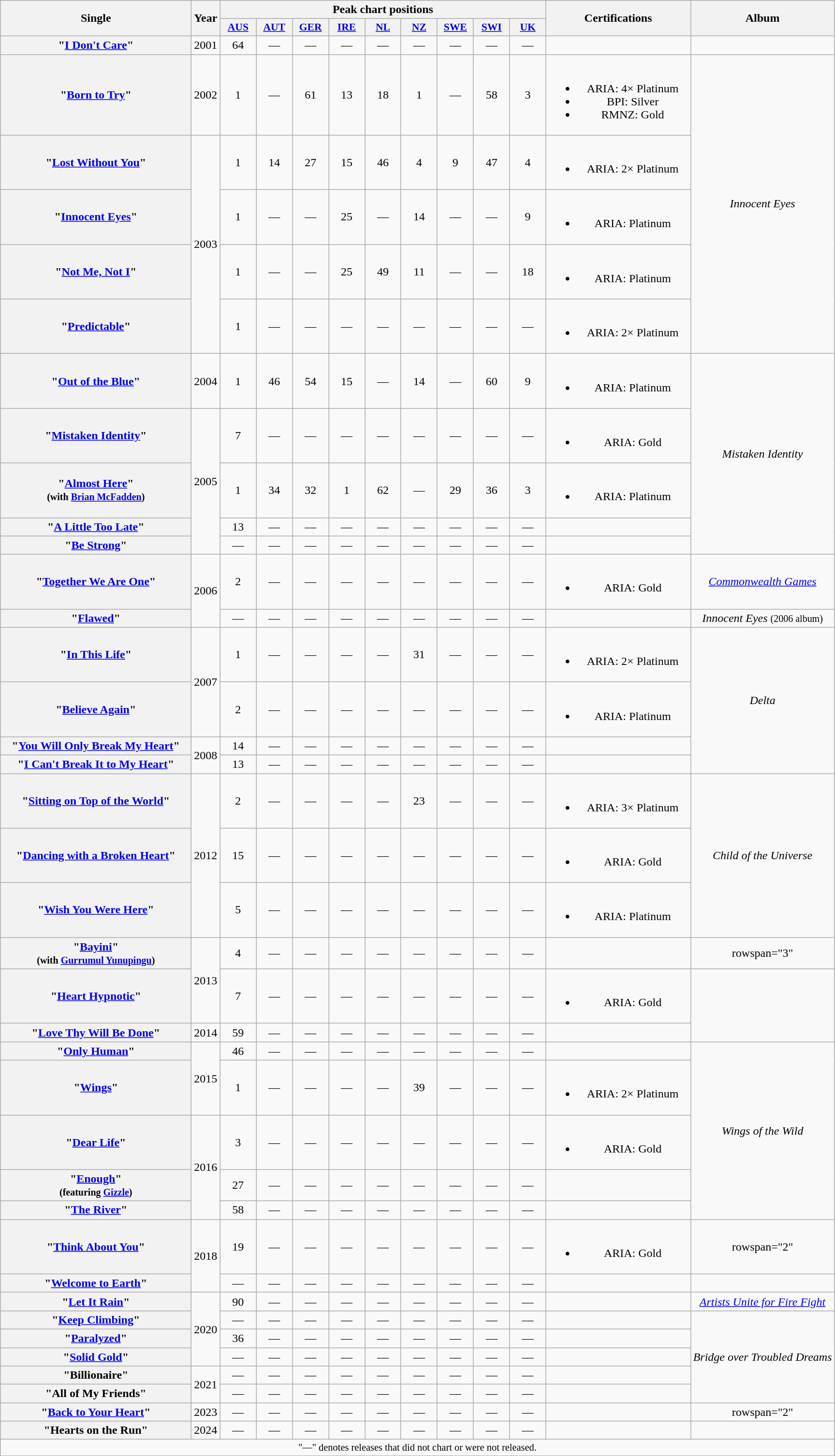<table class="wikitable plainrowheaders" style="text-align: center;" border="1">
<tr>
<th rowspan="2" style="width:16em;">Single</th>
<th rowspan="2">Year</th>
<th colspan="9">Peak chart positions</th>
<th rowspan="2" style="width:12em;">Certifications</th>
<th rowspan="2">Album</th>
</tr>
<tr>
<th scope="col" style="width:3em;font-size:90%;"><a href='#'>AUS</a><br></th>
<th scope="col" style="width:3em;font-size:90%;"><a href='#'>AUT</a><br></th>
<th scope="col" style="width:3em;font-size:90%;"><a href='#'>GER</a><br></th>
<th scope="col" style="width:3em;font-size:90%;"><a href='#'>IRE</a><br></th>
<th scope="col" style="width:3em;font-size:90%;"><a href='#'>NL</a><br></th>
<th scope="col" style="width:3em;font-size:90%;"><a href='#'>NZ</a><br></th>
<th scope="col" style="width:3em;font-size:90%;"><a href='#'>SWE</a><br></th>
<th scope="col" style="width:3em;font-size:90%;"><a href='#'>SWI</a><br></th>
<th scope="col" style="width:3em;font-size:90%;"><a href='#'>UK</a><br></th>
</tr>
<tr>
<th scope="row">"<a href='#'>I Don't Care</a>"</th>
<td>2001</td>
<td>64</td>
<td>—</td>
<td>—</td>
<td>—</td>
<td>—</td>
<td>—</td>
<td>—</td>
<td>—</td>
<td>—</td>
<td></td>
<td></td>
</tr>
<tr>
<th scope="row">"<a href='#'>Born to Try</a>"</th>
<td>2002</td>
<td>1</td>
<td>—</td>
<td>61</td>
<td>13</td>
<td>18</td>
<td>1</td>
<td>—</td>
<td>58</td>
<td>3</td>
<td><br><ul><li>ARIA: 4× Platinum</li><li>BPI: Silver</li><li>RMNZ: Gold</li></ul></td>
<td rowspan="5"><em>Innocent Eyes</em></td>
</tr>
<tr>
<th scope="row">"<a href='#'>Lost Without You</a>"</th>
<td rowspan="4">2003</td>
<td>1</td>
<td>14</td>
<td>27</td>
<td>15</td>
<td>46</td>
<td>4</td>
<td>9</td>
<td>47</td>
<td>4</td>
<td><br><ul><li>ARIA: 2× Platinum</li></ul></td>
</tr>
<tr>
<th scope="row">"<a href='#'>Innocent Eyes</a>"</th>
<td>1</td>
<td>—</td>
<td>—</td>
<td>25</td>
<td>—</td>
<td>14</td>
<td>—</td>
<td>—</td>
<td>9</td>
<td><br><ul><li>ARIA: Platinum</li></ul></td>
</tr>
<tr>
<th scope="row">"<a href='#'>Not Me, Not I</a>"</th>
<td>1</td>
<td>—</td>
<td>—</td>
<td>25</td>
<td>49</td>
<td>11</td>
<td>—</td>
<td>—</td>
<td>18</td>
<td><br><ul><li>ARIA: Platinum</li></ul></td>
</tr>
<tr>
<th scope="row">"<a href='#'>Predictable</a>"</th>
<td>1</td>
<td>—</td>
<td>—</td>
<td>—</td>
<td>—</td>
<td>—</td>
<td>—</td>
<td>—</td>
<td>—</td>
<td><br><ul><li>ARIA: 2× Platinum</li></ul></td>
</tr>
<tr>
<th scope="row">"<a href='#'>Out of the Blue</a>"</th>
<td>2004</td>
<td>1</td>
<td>46</td>
<td>54</td>
<td>15</td>
<td>—</td>
<td>14</td>
<td>—</td>
<td>60</td>
<td>9</td>
<td><br><ul><li>ARIA: Platinum</li></ul></td>
<td rowspan="5"><em>Mistaken Identity</em></td>
</tr>
<tr>
<th scope="row">"<a href='#'>Mistaken Identity</a>"</th>
<td rowspan="4">2005</td>
<td>7</td>
<td>—</td>
<td>—</td>
<td>—</td>
<td>—</td>
<td>—</td>
<td>—</td>
<td>—</td>
<td>—</td>
<td><br><ul><li>ARIA: Gold</li></ul></td>
</tr>
<tr>
<th scope="row">"<a href='#'>Almost Here</a>" <br><small>(with <a href='#'>Brian McFadden</a>)</small></th>
<td>1</td>
<td>34</td>
<td>32</td>
<td>1</td>
<td>62</td>
<td>—</td>
<td>29</td>
<td>36</td>
<td>3</td>
<td><br><ul><li>ARIA: Platinum</li></ul></td>
</tr>
<tr>
<th scope="row">"<a href='#'>A Little Too Late</a>"</th>
<td>13</td>
<td>—</td>
<td>—</td>
<td>—</td>
<td>—</td>
<td>—</td>
<td>—</td>
<td>—</td>
<td>—</td>
<td></td>
</tr>
<tr>
<th scope="row">"<a href='#'>Be Strong</a>"</th>
<td>—</td>
<td>—</td>
<td>—</td>
<td>—</td>
<td>—</td>
<td>—</td>
<td>—</td>
<td>—</td>
<td>—</td>
<td></td>
</tr>
<tr>
<th scope="row">"<a href='#'>Together We Are One</a>"</th>
<td rowspan="2">2006</td>
<td>2</td>
<td>—</td>
<td>—</td>
<td>—</td>
<td>—</td>
<td>—</td>
<td>—</td>
<td>—</td>
<td>—</td>
<td><br><ul><li>ARIA: Gold</li></ul></td>
<td><em><a href='#'>Commonwealth Games</a></em></td>
</tr>
<tr>
<th scope="row">"<a href='#'>Flawed</a>"</th>
<td>—</td>
<td>—</td>
<td>—</td>
<td>—</td>
<td>—</td>
<td>—</td>
<td>—</td>
<td>—</td>
<td>—</td>
<td></td>
<td><em>Innocent Eyes</em> <small>(2006 album)</small></td>
</tr>
<tr>
<th scope="row">"<a href='#'>In This Life</a>"</th>
<td rowspan="2">2007</td>
<td>1</td>
<td>—</td>
<td>—</td>
<td>—</td>
<td>—</td>
<td>31</td>
<td>—</td>
<td>—</td>
<td>—</td>
<td><br><ul><li>ARIA: 2× Platinum</li></ul></td>
<td rowspan="4"><em>Delta</em></td>
</tr>
<tr>
<th scope="row">"<a href='#'>Believe Again</a>"</th>
<td>2</td>
<td>—</td>
<td>—</td>
<td>—</td>
<td>—</td>
<td>—</td>
<td>—</td>
<td>—</td>
<td>—</td>
<td><br><ul><li>ARIA: Platinum</li></ul></td>
</tr>
<tr>
<th scope="row">"<a href='#'>You Will Only Break My Heart</a>"</th>
<td rowspan="2">2008</td>
<td>14</td>
<td>—</td>
<td>—</td>
<td>—</td>
<td>—</td>
<td>—</td>
<td>—</td>
<td>—</td>
<td>—</td>
<td></td>
</tr>
<tr>
<th scope="row">"<a href='#'>I Can't Break It to My Heart</a>"</th>
<td>13</td>
<td>—</td>
<td>—</td>
<td>—</td>
<td>—</td>
<td>—</td>
<td>—</td>
<td>—</td>
<td>—</td>
<td></td>
</tr>
<tr>
<th scope="row">"<a href='#'>Sitting on Top of the World</a>"</th>
<td rowspan="3">2012</td>
<td>2</td>
<td>—</td>
<td>—</td>
<td>—</td>
<td>—</td>
<td>23</td>
<td>—</td>
<td>—</td>
<td>—</td>
<td><br><ul><li>ARIA: 3× Platinum</li></ul></td>
<td rowspan="3"><em>Child of the Universe</em></td>
</tr>
<tr>
<th scope="row">"<a href='#'>Dancing with a Broken Heart</a>"</th>
<td>15</td>
<td>—</td>
<td>—</td>
<td>—</td>
<td>—</td>
<td>—</td>
<td>—</td>
<td>—</td>
<td>—</td>
<td><br><ul><li>ARIA: Gold</li></ul></td>
</tr>
<tr>
<th scope="row">"<a href='#'>Wish You Were Here</a>"</th>
<td>5</td>
<td>—</td>
<td>—</td>
<td>—</td>
<td>—</td>
<td>—</td>
<td>—</td>
<td>—</td>
<td>—</td>
<td><br><ul><li>ARIA: Platinum</li></ul></td>
</tr>
<tr>
<th scope="row">"<a href='#'>Bayini</a>"<br><small>(with <a href='#'>Gurrumul Yunupingu</a>)</small></th>
<td rowspan="2">2013</td>
<td>4</td>
<td>—</td>
<td>—</td>
<td>—</td>
<td>—</td>
<td>—</td>
<td>—</td>
<td>—</td>
<td>—</td>
<td></td>
<td>rowspan="3" </td>
</tr>
<tr>
<th scope="row">"<a href='#'>Heart Hypnotic</a>"</th>
<td>7</td>
<td>—</td>
<td>—</td>
<td>—</td>
<td>—</td>
<td>—</td>
<td>—</td>
<td>—</td>
<td>—</td>
<td><br><ul><li>ARIA: Gold</li></ul></td>
</tr>
<tr>
<th scope="row">"<a href='#'>Love Thy Will Be Done</a>"</th>
<td>2014</td>
<td>59</td>
<td>—</td>
<td>—</td>
<td>—</td>
<td>—</td>
<td>—</td>
<td>—</td>
<td>—</td>
<td>—</td>
<td></td>
</tr>
<tr>
<th scope="row">"<a href='#'>Only Human</a>"</th>
<td rowspan="2">2015</td>
<td>46</td>
<td>—</td>
<td>—</td>
<td>—</td>
<td>—</td>
<td>—</td>
<td>—</td>
<td>—</td>
<td>—</td>
<td></td>
<td rowspan="5"><em>Wings of the Wild</em></td>
</tr>
<tr>
<th scope="row">"<a href='#'>Wings</a>"</th>
<td>1</td>
<td>—</td>
<td>—</td>
<td>—</td>
<td>—</td>
<td>39</td>
<td>—</td>
<td>—</td>
<td>—</td>
<td><br><ul><li>ARIA: 2× Platinum</li></ul></td>
</tr>
<tr>
<th scope="row">"<a href='#'>Dear Life</a>"</th>
<td rowspan="3">2016</td>
<td>3</td>
<td>—</td>
<td>—</td>
<td>—</td>
<td>—</td>
<td>—</td>
<td>—</td>
<td>—</td>
<td>—</td>
<td><br><ul><li>ARIA: Gold</li></ul></td>
</tr>
<tr>
<th scope="row">"<a href='#'>Enough</a>" <br><small>(featuring <a href='#'>Gizzle</a>)</small></th>
<td>27</td>
<td>—</td>
<td>—</td>
<td>—</td>
<td>—</td>
<td>—</td>
<td>—</td>
<td>—</td>
<td>—</td>
<td></td>
</tr>
<tr>
<th scope="row">"<a href='#'>The River</a>"</th>
<td>58</td>
<td>—</td>
<td>—</td>
<td>—</td>
<td>—</td>
<td>—</td>
<td>—</td>
<td>—</td>
<td>—</td>
<td></td>
</tr>
<tr>
<th scope="row">"<a href='#'>Think About You</a>"</th>
<td rowspan="2">2018</td>
<td>19</td>
<td>—</td>
<td>—</td>
<td>—</td>
<td>—</td>
<td>—</td>
<td>—</td>
<td>—</td>
<td>—</td>
<td><br><ul><li>ARIA: Gold</li></ul></td>
<td>rowspan="2" </td>
</tr>
<tr>
<th scope="row">"<a href='#'>Welcome to Earth</a>"</th>
<td>—</td>
<td>—</td>
<td>—</td>
<td>—</td>
<td>—</td>
<td>—</td>
<td>—</td>
<td>—</td>
<td>—</td>
<td></td>
</tr>
<tr>
<th scope="row">"<a href='#'>Let It Rain</a>"</th>
<td rowspan="4">2020</td>
<td>90</td>
<td>—</td>
<td>—</td>
<td>—</td>
<td>—</td>
<td>—</td>
<td>—</td>
<td>—</td>
<td>—</td>
<td></td>
<td><em><a href='#'>Artists Unite for Fire Fight</a></em></td>
</tr>
<tr>
<th scope="row">"<a href='#'>Keep Climbing</a>"</th>
<td>—</td>
<td>—</td>
<td>—</td>
<td>—</td>
<td>—</td>
<td>—</td>
<td>—</td>
<td>—</td>
<td>—</td>
<td></td>
<td rowspan="5"><em>Bridge over Troubled Dreams</em></td>
</tr>
<tr>
<th scope="row">"<a href='#'>Paralyzed</a>"</th>
<td>36</td>
<td>—</td>
<td>—</td>
<td>—</td>
<td>—</td>
<td>—</td>
<td>—</td>
<td>—</td>
<td>—</td>
<td></td>
</tr>
<tr>
<th scope="row">"<a href='#'>Solid Gold</a>"</th>
<td>—</td>
<td>—</td>
<td>—</td>
<td>—</td>
<td>—</td>
<td>—</td>
<td>—</td>
<td>—</td>
<td>—</td>
<td></td>
</tr>
<tr>
<th scope="row">"Billionaire"</th>
<td rowspan="2">2021</td>
<td>—</td>
<td>—</td>
<td>—</td>
<td>—</td>
<td>—</td>
<td>—</td>
<td>—</td>
<td>—</td>
<td>—</td>
<td></td>
</tr>
<tr>
<th scope="row">"All of My Friends"</th>
<td>—</td>
<td>—</td>
<td>—</td>
<td>—</td>
<td>—</td>
<td>—</td>
<td>—</td>
<td>—</td>
<td>—</td>
<td></td>
</tr>
<tr>
<th scope="row">"<a href='#'>Back to Your Heart</a>"</th>
<td>2023</td>
<td>—</td>
<td>—</td>
<td>—</td>
<td>—</td>
<td>—</td>
<td>—</td>
<td>—</td>
<td>—</td>
<td>—</td>
<td></td>
<td>rowspan="2" </td>
</tr>
<tr>
<th scope="row">"Hearts on the Run"</th>
<td>2024</td>
<td>—</td>
<td>—</td>
<td>—</td>
<td>—</td>
<td>—</td>
<td>—</td>
<td>—</td>
<td>—</td>
<td>—</td>
<td></td>
</tr>
<tr>
<td colspan="20" style="font-size:85%">"—" denotes releases that did not chart or were not released.</td>
</tr>
</table>
